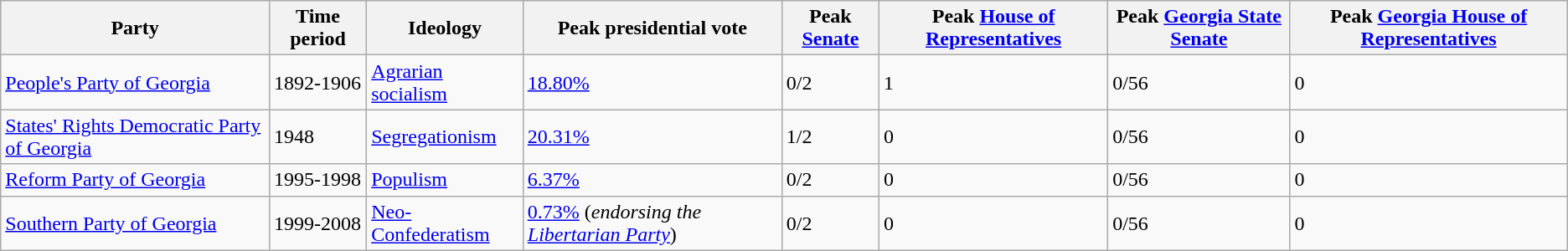<table class="wikitable">
<tr>
<th>Party</th>
<th>Time period</th>
<th>Ideology</th>
<th>Peak presidential vote</th>
<th>Peak <a href='#'>Senate</a></th>
<th>Peak <a href='#'>House of Representatives</a></th>
<th>Peak <a href='#'>Georgia State Senate</a></th>
<th>Peak <a href='#'>Georgia House of Representatives</a></th>
</tr>
<tr>
<td><a href='#'>People's Party of Georgia</a></td>
<td>1892-1906</td>
<td><a href='#'>Agrarian socialism</a></td>
<td><a href='#'>18.80%</a></td>
<td>0/2</td>
<td>1</td>
<td>0/56</td>
<td>0</td>
</tr>
<tr>
<td> <a href='#'>States' Rights Democratic Party of Georgia</a></td>
<td>1948</td>
<td><a href='#'>Segregationism</a></td>
<td><a href='#'>20.31%</a></td>
<td>1/2</td>
<td>0</td>
<td>0/56</td>
<td>0</td>
</tr>
<tr>
<td><a href='#'>Reform Party of Georgia</a></td>
<td>1995-1998</td>
<td><a href='#'>Populism</a></td>
<td><a href='#'>6.37%</a></td>
<td>0/2</td>
<td>0</td>
<td>0/56</td>
<td>0</td>
</tr>
<tr>
<td><a href='#'>Southern Party of Georgia</a></td>
<td>1999-2008</td>
<td><a href='#'>Neo-Confederatism</a></td>
<td><a href='#'>0.73%</a> (<em>endorsing the <a href='#'>Libertarian Party</a></em>)</td>
<td>0/2</td>
<td>0</td>
<td>0/56</td>
<td>0</td>
</tr>
</table>
